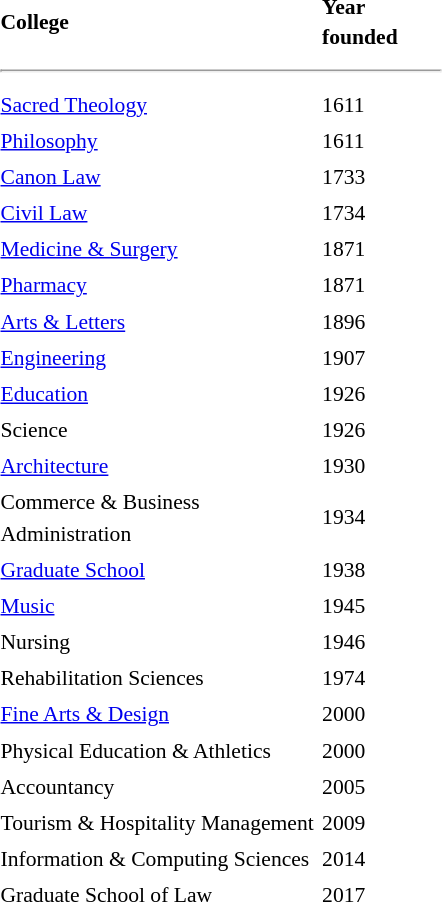<table class="toccolours" style="float:right; margin-left:1em; font-size:90%; line-height:1.4em; width:300px">
<tr>
<td><strong>College</strong></td>
<td><strong>Year founded</strong></td>
</tr>
<tr>
<td colspan="2"><hr></td>
</tr>
<tr>
<td><a href='#'>Sacred Theology</a></td>
<td>1611</td>
</tr>
<tr>
<td><a href='#'>Philosophy</a></td>
<td>1611</td>
</tr>
<tr>
<td><a href='#'>Canon Law</a></td>
<td>1733</td>
</tr>
<tr>
<td><a href='#'>Civil Law</a></td>
<td>1734</td>
</tr>
<tr>
<td><a href='#'>Medicine & Surgery</a></td>
<td>1871</td>
</tr>
<tr>
<td><a href='#'>Pharmacy</a></td>
<td>1871</td>
</tr>
<tr>
<td><a href='#'>Arts & Letters</a></td>
<td>1896</td>
</tr>
<tr>
<td><a href='#'>Engineering</a></td>
<td>1907</td>
</tr>
<tr>
<td><a href='#'>Education</a></td>
<td>1926</td>
</tr>
<tr>
<td>Science</td>
<td>1926</td>
</tr>
<tr>
<td><a href='#'>Architecture</a></td>
<td>1930</td>
</tr>
<tr>
<td>Commerce & Business Administration</td>
<td>1934</td>
</tr>
<tr>
<td><a href='#'>Graduate School</a></td>
<td>1938</td>
</tr>
<tr>
<td><a href='#'>Music</a></td>
<td>1945</td>
</tr>
<tr>
<td>Nursing</td>
<td>1946</td>
</tr>
<tr>
<td>Rehabilitation Sciences</td>
<td>1974</td>
</tr>
<tr>
<td><a href='#'>Fine Arts & Design</a></td>
<td>2000</td>
</tr>
<tr>
<td>Physical Education & Athletics</td>
<td>2000</td>
</tr>
<tr>
<td>Accountancy</td>
<td>2005</td>
</tr>
<tr>
<td>Tourism & Hospitality Management</td>
<td>2009</td>
</tr>
<tr>
<td>Information & Computing Sciences</td>
<td>2014</td>
</tr>
<tr>
<td>Graduate School of Law</td>
<td>2017</td>
</tr>
</table>
